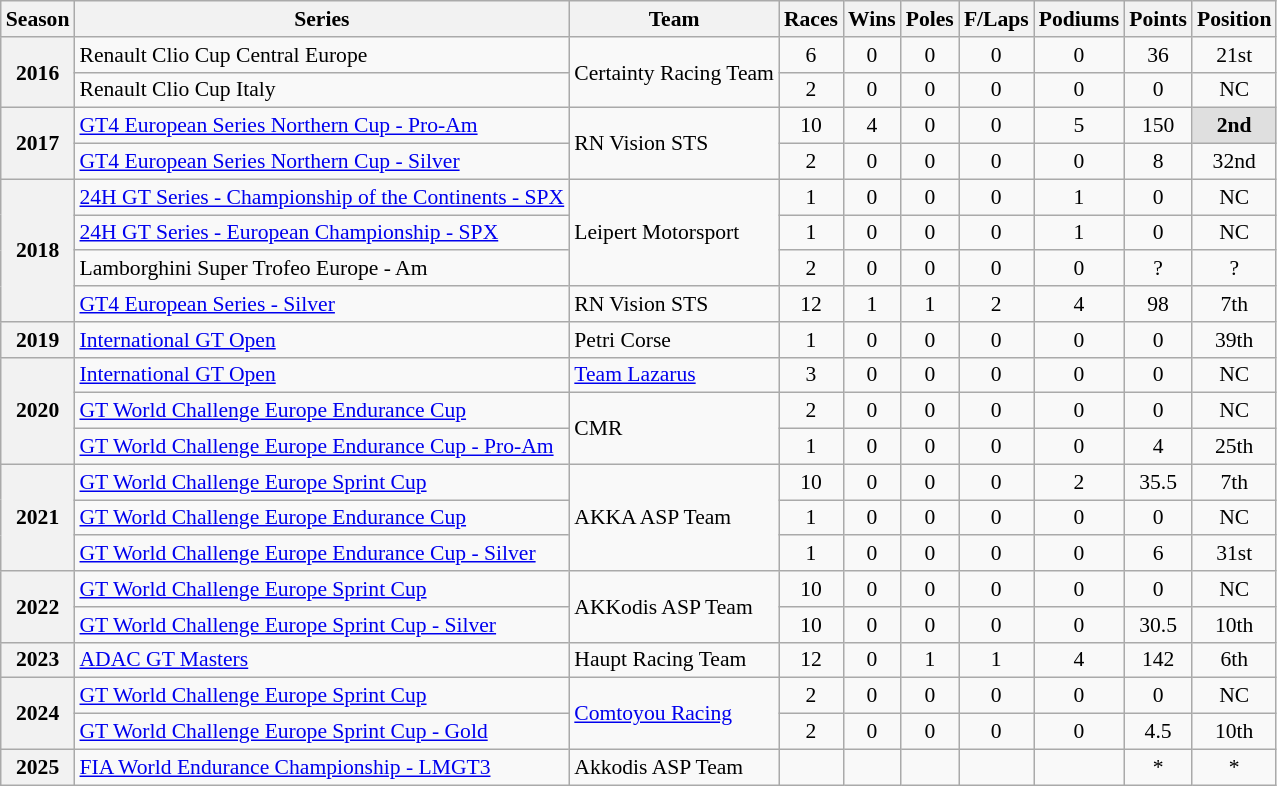<table class="wikitable" style="font-size: 90%; text-align:center">
<tr>
<th>Season</th>
<th>Series</th>
<th>Team</th>
<th>Races</th>
<th>Wins</th>
<th>Poles</th>
<th>F/Laps</th>
<th>Podiums</th>
<th>Points</th>
<th>Position</th>
</tr>
<tr>
<th rowspan="2">2016</th>
<td align=left>Renault Clio Cup Central Europe</td>
<td rowspan="2" align=left>Certainty Racing Team</td>
<td>6</td>
<td>0</td>
<td>0</td>
<td>0</td>
<td>0</td>
<td>36</td>
<td>21st</td>
</tr>
<tr>
<td align=left>Renault Clio Cup Italy</td>
<td>2</td>
<td>0</td>
<td>0</td>
<td>0</td>
<td>0</td>
<td>0</td>
<td>NC</td>
</tr>
<tr>
<th rowspan="2">2017</th>
<td align=left><a href='#'>GT4 European Series Northern Cup - Pro-Am</a></td>
<td rowspan="2" align="left">RN Vision STS</td>
<td>10</td>
<td>4</td>
<td>0</td>
<td>0</td>
<td>5</td>
<td>150</td>
<th style="background:#DFDFDF">2nd</th>
</tr>
<tr>
<td align=left><a href='#'>GT4 European Series Northern Cup - Silver</a></td>
<td>2</td>
<td>0</td>
<td>0</td>
<td>0</td>
<td>0</td>
<td>8</td>
<td>32nd</td>
</tr>
<tr>
<th rowspan="4">2018</th>
<td align=left><a href='#'>24H GT Series - Championship of the Continents - SPX</a></td>
<td rowspan="3" align="left">Leipert Motorsport</td>
<td>1</td>
<td>0</td>
<td>0</td>
<td>0</td>
<td>1</td>
<td>0</td>
<td>NC</td>
</tr>
<tr>
<td align=left><a href='#'>24H GT Series - European Championship - SPX</a></td>
<td>1</td>
<td>0</td>
<td>0</td>
<td>0</td>
<td>1</td>
<td>0</td>
<td>NC</td>
</tr>
<tr>
<td align=left>Lamborghini Super Trofeo Europe - Am</td>
<td>2</td>
<td>0</td>
<td>0</td>
<td>0</td>
<td>0</td>
<td>?</td>
<td>?</td>
</tr>
<tr>
<td align=left><a href='#'>GT4 European Series - Silver</a></td>
<td align=left>RN Vision STS</td>
<td>12</td>
<td>1</td>
<td>1</td>
<td>2</td>
<td>4</td>
<td>98</td>
<td>7th</td>
</tr>
<tr>
<th>2019</th>
<td align=left><a href='#'>International GT Open</a></td>
<td align=left>Petri Corse</td>
<td>1</td>
<td>0</td>
<td>0</td>
<td>0</td>
<td>0</td>
<td>0</td>
<td>39th</td>
</tr>
<tr>
<th rowspan="3">2020</th>
<td align=left><a href='#'>International GT Open</a></td>
<td align=left><a href='#'>Team Lazarus</a></td>
<td>3</td>
<td>0</td>
<td>0</td>
<td>0</td>
<td>0</td>
<td>0</td>
<td>NC</td>
</tr>
<tr>
<td align=left><a href='#'>GT World Challenge Europe Endurance Cup</a></td>
<td rowspan="2" align="left">CMR</td>
<td>2</td>
<td>0</td>
<td>0</td>
<td>0</td>
<td>0</td>
<td>0</td>
<td>NC</td>
</tr>
<tr>
<td align=left><a href='#'>GT World Challenge Europe Endurance Cup - Pro-Am</a></td>
<td>1</td>
<td>0</td>
<td>0</td>
<td>0</td>
<td>0</td>
<td>4</td>
<td>25th</td>
</tr>
<tr>
<th rowspan="3">2021</th>
<td align=left><a href='#'>GT World Challenge Europe Sprint Cup</a></td>
<td rowspan="3" align="left">AKKA ASP Team</td>
<td>10</td>
<td>0</td>
<td>0</td>
<td>0</td>
<td>2</td>
<td>35.5</td>
<td>7th</td>
</tr>
<tr>
<td align=left><a href='#'>GT World Challenge Europe Endurance Cup</a></td>
<td>1</td>
<td>0</td>
<td>0</td>
<td>0</td>
<td>0</td>
<td>0</td>
<td>NC</td>
</tr>
<tr>
<td align=left><a href='#'>GT World Challenge Europe Endurance Cup - Silver</a></td>
<td>1</td>
<td>0</td>
<td>0</td>
<td>0</td>
<td>0</td>
<td>6</td>
<td>31st</td>
</tr>
<tr>
<th rowspan="2">2022</th>
<td align="left"><a href='#'>GT World Challenge Europe Sprint Cup</a></td>
<td rowspan="2" align="left">AKKodis ASP Team</td>
<td>10</td>
<td>0</td>
<td>0</td>
<td>0</td>
<td>0</td>
<td>0</td>
<td>NC</td>
</tr>
<tr>
<td align="left"><a href='#'>GT World Challenge Europe Sprint Cup - Silver</a></td>
<td>10</td>
<td>0</td>
<td>0</td>
<td>0</td>
<td>0</td>
<td>30.5</td>
<td>10th</td>
</tr>
<tr>
<th>2023</th>
<td align=left><a href='#'>ADAC GT Masters</a></td>
<td align=left>Haupt Racing Team</td>
<td>12</td>
<td>0</td>
<td>1</td>
<td>1</td>
<td>4</td>
<td>142</td>
<td>6th</td>
</tr>
<tr>
<th rowspan="2">2024</th>
<td align=left><a href='#'>GT World Challenge Europe Sprint Cup</a></td>
<td rowspan="2" align=left><a href='#'>Comtoyou Racing</a></td>
<td>2</td>
<td>0</td>
<td>0</td>
<td>0</td>
<td>0</td>
<td>0</td>
<td>NC</td>
</tr>
<tr>
<td align=left><a href='#'>GT World Challenge Europe Sprint Cup - Gold</a></td>
<td>2</td>
<td>0</td>
<td>0</td>
<td>0</td>
<td>0</td>
<td>4.5</td>
<td>10th</td>
</tr>
<tr>
<th>2025</th>
<td align=left><a href='#'>FIA World Endurance Championship - LMGT3</a></td>
<td align=left>Akkodis ASP Team</td>
<td></td>
<td></td>
<td></td>
<td></td>
<td></td>
<td>*</td>
<td>*</td>
</tr>
</table>
